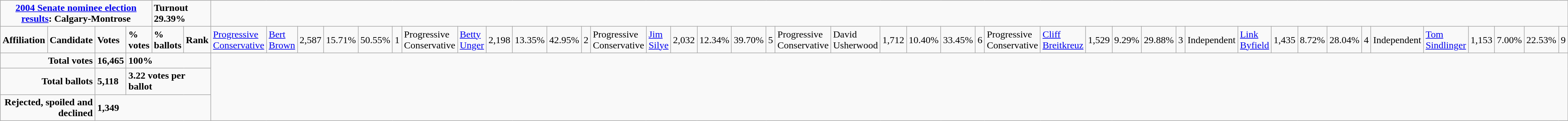<table class="wikitable">
<tr>
<td colspan="5" align=center><strong><a href='#'>2004 Senate nominee election results</a>: Calgary-Montrose</strong></td>
<td colspan="2"><strong>Turnout 29.39%</strong></td>
</tr>
<tr>
<td colspan="2"><strong>Affiliation</strong></td>
<td><strong>Candidate</strong></td>
<td><strong>Votes</strong></td>
<td><strong>% votes</strong></td>
<td><strong>% ballots</strong></td>
<td><strong>Rank</strong><br></td>
<td><a href='#'>Progressive Conservative</a></td>
<td><a href='#'>Bert Brown</a></td>
<td>2,587</td>
<td>15.71%</td>
<td>50.55%</td>
<td>1<br></td>
<td>Progressive Conservative</td>
<td><a href='#'>Betty Unger</a></td>
<td>2,198</td>
<td>13.35%</td>
<td>42.95%</td>
<td>2<br></td>
<td>Progressive Conservative</td>
<td><a href='#'>Jim Silye</a></td>
<td>2,032</td>
<td>12.34%</td>
<td>39.70%</td>
<td>5<br></td>
<td>Progressive Conservative</td>
<td>David Usherwood</td>
<td>1,712</td>
<td>10.40%</td>
<td>33.45%</td>
<td>6<br></td>
<td>Progressive Conservative</td>
<td><a href='#'>Cliff Breitkreuz</a></td>
<td>1,529</td>
<td>9.29%</td>
<td>29.88%</td>
<td>3<br></td>
<td>Independent</td>
<td><a href='#'>Link Byfield</a></td>
<td>1,435</td>
<td>8.72%</td>
<td>28.04%</td>
<td>4<br>


</td>
<td>Independent</td>
<td><a href='#'>Tom Sindlinger</a></td>
<td>1,153</td>
<td>7.00%</td>
<td>22.53%</td>
<td>9</td>
</tr>
<tr>
<td colspan="3" align="right"><strong>Total votes</strong></td>
<td><strong>16,465</strong></td>
<td colspan="3"><strong>100%</strong></td>
</tr>
<tr>
<td colspan="3" align="right"><strong>Total ballots</strong></td>
<td><strong>5,118</strong></td>
<td colspan="3"><strong>3.22 votes per ballot</strong></td>
</tr>
<tr>
<td colspan="3" align="right"><strong>Rejected, spoiled and declined</strong></td>
<td colspan="4"><strong>1,349</strong></td>
</tr>
</table>
